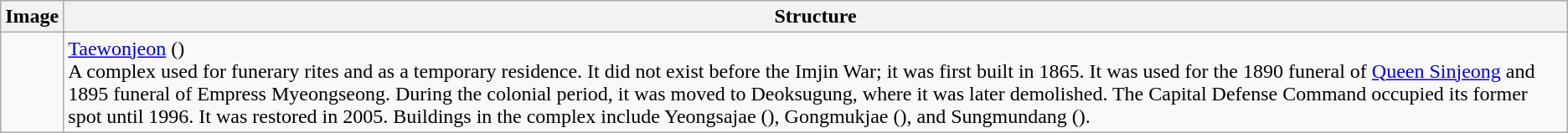<table class="wikitable">
<tr>
<th>Image</th>
<th>Structure</th>
</tr>
<tr>
<td></td>
<td><a href='#'>Taewonjeon</a> ()<br>A complex used for funerary rites and as a temporary residence. It did not exist before the Imjin War; it was first built in 1865. It was used for the 1890 funeral of <a href='#'>Queen Sinjeong</a> and 1895 funeral of Empress Myeongseong. During the colonial period, it was moved to Deoksugung, where it was later demolished. The Capital Defense Command occupied its former spot until 1996. It was restored in 2005. Buildings in the complex include Yeongsajae (), Gongmukjae (), and Sungmundang ().</td>
</tr>
</table>
